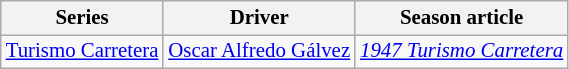<table class="wikitable" style="font-size: 87%;">
<tr>
<th>Series</th>
<th>Driver</th>
<th>Season article</th>
</tr>
<tr>
<td><a href='#'>Turismo Carretera</a></td>
<td> <a href='#'>Oscar Alfredo Gálvez</a></td>
<td><em><a href='#'>1947 Turismo Carretera</a></em></td>
</tr>
</table>
